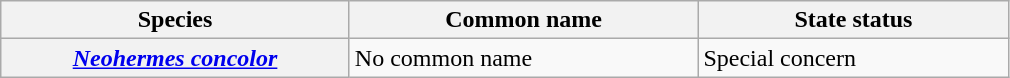<table class="wikitable sortable plainrowheaders">
<tr>
<th scope="col" class="unsortable" style="width:225px;">Species</th>
<th scope="col" class="unsortable" style="width:225px;">Common name</th>
<th scope="col" class="unsortable" style="width:200px;">State status</th>
</tr>
<tr>
<th scope="row"><em><a href='#'>Neohermes concolor</a></em></th>
<td>No common name</td>
<td>Special concern</td>
</tr>
</table>
